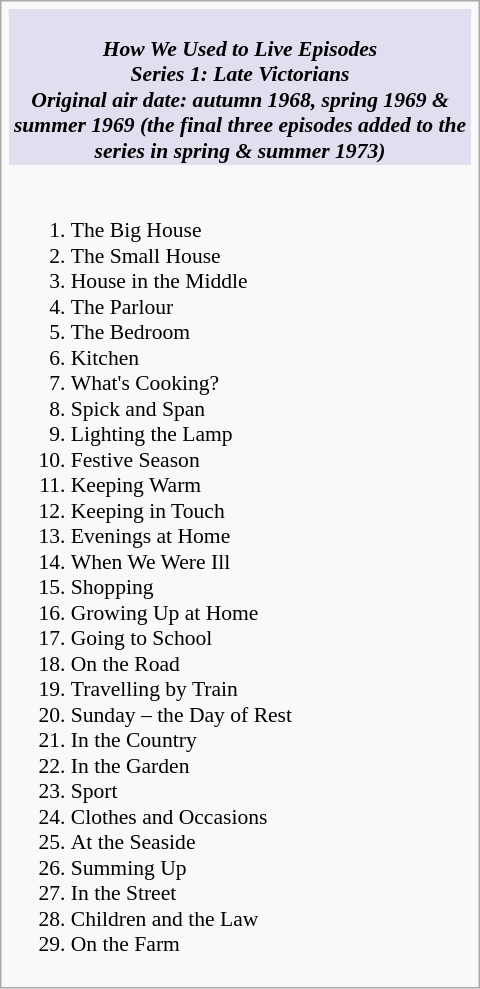<table class="infobox" style="width: 20em;">
<tr>
<td style="text-align: center; background: #dfdfef; font-size: 90%;"><br><strong><em>How We Used to Live<em> Episodes<strong><br>Series 1: Late Victorians <br>Original air date: autumn 1968, spring 1969 & summer 1969 (the final three episodes added to the series in spring & summer 1973)</td>
</tr>
<tr>
<td style="font-size: 90%;" align="left"><br><ol><li>The Big House</li><li>The Small House</li><li>House in the Middle</li><li>The Parlour</li><li>The Bedroom</li><li>Kitchen</li><li>What's Cooking?</li><li>Spick and Span</li><li>Lighting the Lamp</li><li>Festive Season</li><li>Keeping Warm</li><li>Keeping in Touch</li><li>Evenings at Home</li><li>When We Were Ill</li><li>Shopping</li><li>Growing Up at Home</li><li>Going to School</li><li>On the Road</li><li>Travelling by Train</li><li>Sunday – the Day of Rest</li><li>In the Country</li><li>In the Garden</li><li>Sport</li><li>Clothes and Occasions</li><li>At the Seaside</li><li>Summing Up</li><li>In the Street</li><li>Children and the Law</li><li>On the Farm</li></ol></td>
</tr>
</table>
